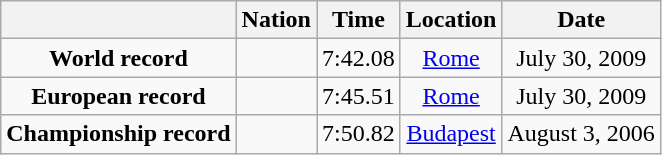<table class=wikitable style=text-align:center>
<tr>
<th></th>
<th>Nation</th>
<th>Time</th>
<th>Location</th>
<th>Date</th>
</tr>
<tr>
<td><strong>World record</strong></td>
<td align=left></td>
<td align=left>7:42.08</td>
<td><a href='#'>Rome</a></td>
<td>July 30, 2009</td>
</tr>
<tr>
<td><strong>European record</strong></td>
<td align=left></td>
<td align=left>7:45.51</td>
<td><a href='#'>Rome</a></td>
<td>July 30, 2009</td>
</tr>
<tr>
<td><strong>Championship record</strong></td>
<td align=left></td>
<td align=left>7:50.82</td>
<td><a href='#'>Budapest</a></td>
<td>August 3, 2006</td>
</tr>
</table>
